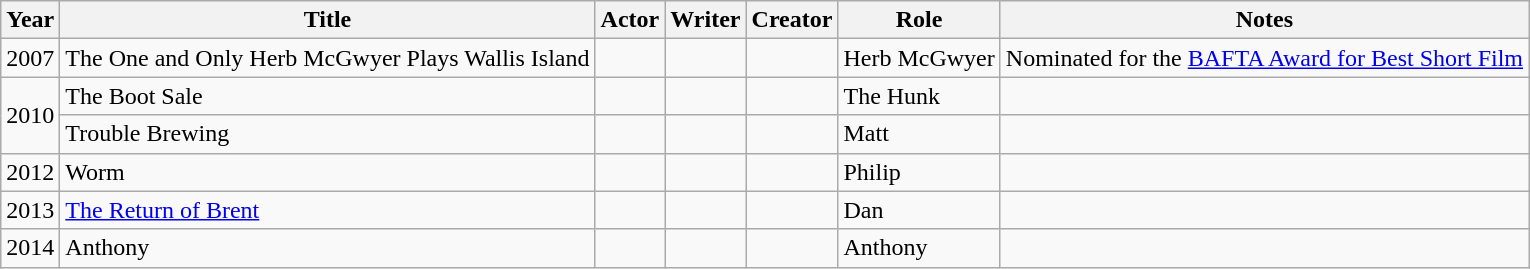<table class="wikitable">
<tr>
<th>Year</th>
<th>Title</th>
<th>Actor</th>
<th>Writer</th>
<th>Creator</th>
<th>Role</th>
<th>Notes</th>
</tr>
<tr>
<td>2007</td>
<td>The One and Only Herb McGwyer Plays Wallis Island</td>
<td></td>
<td></td>
<td></td>
<td>Herb McGwyer</td>
<td>Nominated for the <a href='#'>BAFTA Award for Best Short Film</a></td>
</tr>
<tr>
<td rowspan="2">2010</td>
<td>The Boot Sale</td>
<td></td>
<td></td>
<td></td>
<td>The Hunk</td>
<td></td>
</tr>
<tr>
<td>Trouble Brewing</td>
<td></td>
<td></td>
<td></td>
<td>Matt</td>
<td></td>
</tr>
<tr>
<td>2012</td>
<td>Worm</td>
<td></td>
<td></td>
<td></td>
<td>Philip</td>
<td></td>
</tr>
<tr>
<td>2013</td>
<td><a href='#'>The Return of Brent</a></td>
<td></td>
<td></td>
<td></td>
<td>Dan</td>
<td></td>
</tr>
<tr>
<td>2014</td>
<td>Anthony</td>
<td></td>
<td></td>
<td></td>
<td>Anthony</td>
<td></td>
</tr>
</table>
